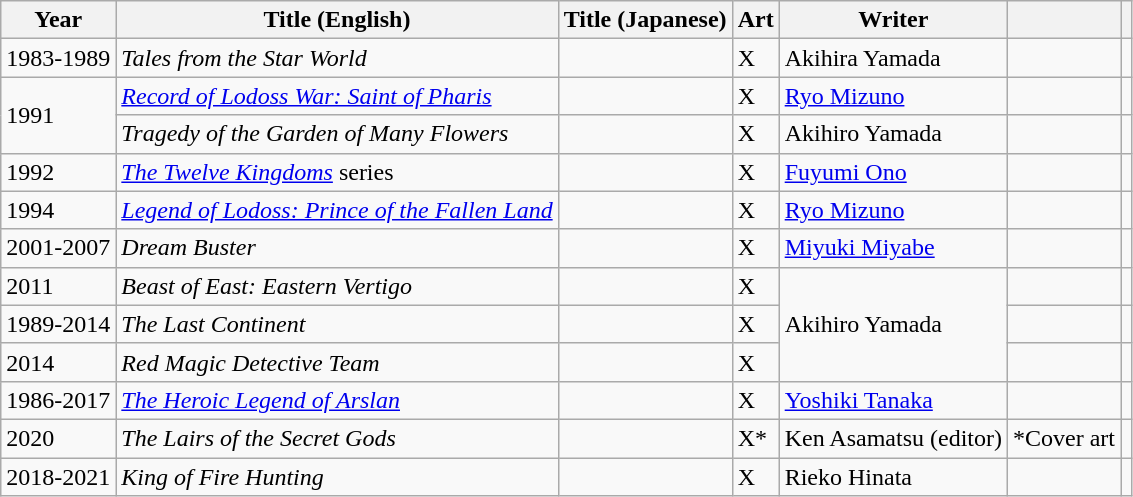<table class="wikitable sortable">
<tr>
<th>Year</th>
<th>Title (English)</th>
<th>Title (Japanese)</th>
<th>Art</th>
<th>Writer</th>
<th></th>
<th></th>
</tr>
<tr>
<td>1983-1989</td>
<td><em>Tales from the Star World</em></td>
<td><em></em></td>
<td>X</td>
<td>Akihira Yamada</td>
<td></td>
<td></td>
</tr>
<tr>
<td rowspan="2">1991</td>
<td><a href='#'><em>Record of Lodoss War: Saint of Pharis</em></a></td>
<td><em></em></td>
<td>X</td>
<td><a href='#'>Ryo Mizuno</a></td>
<td></td>
<td></td>
</tr>
<tr>
<td><em>Tragedy of the Garden of Many Flowers</em></td>
<td><em></em></td>
<td>X</td>
<td>Akihiro Yamada</td>
<td></td>
<td></td>
</tr>
<tr>
<td>1992</td>
<td><em><a href='#'>The Twelve Kingdoms</a></em> series</td>
<td><em></em></td>
<td>X</td>
<td><a href='#'>Fuyumi Ono</a></td>
<td></td>
<td></td>
</tr>
<tr>
<td>1994</td>
<td><em><a href='#'>Legend of Lodoss: Prince of the Fallen Land</a></em></td>
<td><em></em></td>
<td>X</td>
<td><a href='#'>Ryo Mizuno</a></td>
<td></td>
<td></td>
</tr>
<tr>
<td>2001-2007</td>
<td><em>Dream Buster</em></td>
<td><em></em></td>
<td>X</td>
<td><a href='#'>Miyuki Miyabe</a></td>
<td></td>
<td></td>
</tr>
<tr>
<td>2011</td>
<td><em>Beast of East: Eastern Vertigo</em></td>
<td><em></em></td>
<td>X</td>
<td rowspan="3">Akihiro Yamada</td>
<td></td>
<td></td>
</tr>
<tr>
<td>1989-2014</td>
<td><em>The Last Continent</em></td>
<td><em></em></td>
<td>X</td>
<td></td>
<td></td>
</tr>
<tr>
<td>2014</td>
<td><em>Red Magic Detective Team</em></td>
<td><em></em></td>
<td>X</td>
<td></td>
<td></td>
</tr>
<tr>
<td>1986-2017</td>
<td><em><a href='#'>The Heroic Legend of Arslan</a></em></td>
<td><em></em></td>
<td>X</td>
<td><a href='#'>Yoshiki Tanaka</a></td>
<td></td>
<td></td>
</tr>
<tr>
<td>2020</td>
<td><em>The Lairs of the Secret Gods</em></td>
<td><em></em></td>
<td>X*</td>
<td>Ken Asamatsu (editor)</td>
<td>*Cover art</td>
<td></td>
</tr>
<tr>
<td>2018-2021</td>
<td><em>King of Fire Hunting</em></td>
<td><em></em></td>
<td>X</td>
<td>Rieko Hinata</td>
<td></td>
<td></td>
</tr>
</table>
